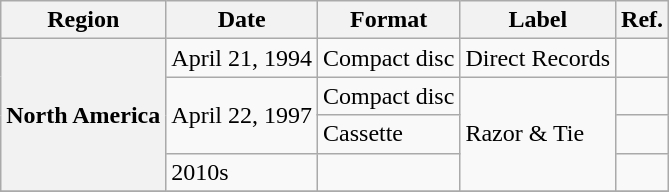<table class="wikitable plainrowheaders">
<tr>
<th scope="col">Region</th>
<th scope="col">Date</th>
<th scope="col">Format</th>
<th scope="col">Label</th>
<th scope="col">Ref.</th>
</tr>
<tr>
<th scope="row" rowspan="4">North America</th>
<td>April 21, 1994</td>
<td>Compact disc</td>
<td>Direct Records</td>
<td></td>
</tr>
<tr>
<td rowspan="2">April 22, 1997</td>
<td>Compact disc</td>
<td rowspan="3">Razor & Tie</td>
<td></td>
</tr>
<tr>
<td>Cassette</td>
<td></td>
</tr>
<tr>
<td>2010s</td>
<td></td>
<td></td>
</tr>
<tr>
</tr>
</table>
